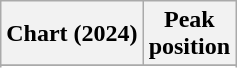<table class="wikitable sortable plainrowheaders" style="text-align:center">
<tr>
<th scope="col">Chart (2024)</th>
<th scope="col">Peak<br>position</th>
</tr>
<tr>
</tr>
<tr>
</tr>
<tr>
</tr>
<tr>
</tr>
<tr>
</tr>
<tr>
</tr>
<tr>
</tr>
<tr>
</tr>
<tr>
</tr>
</table>
